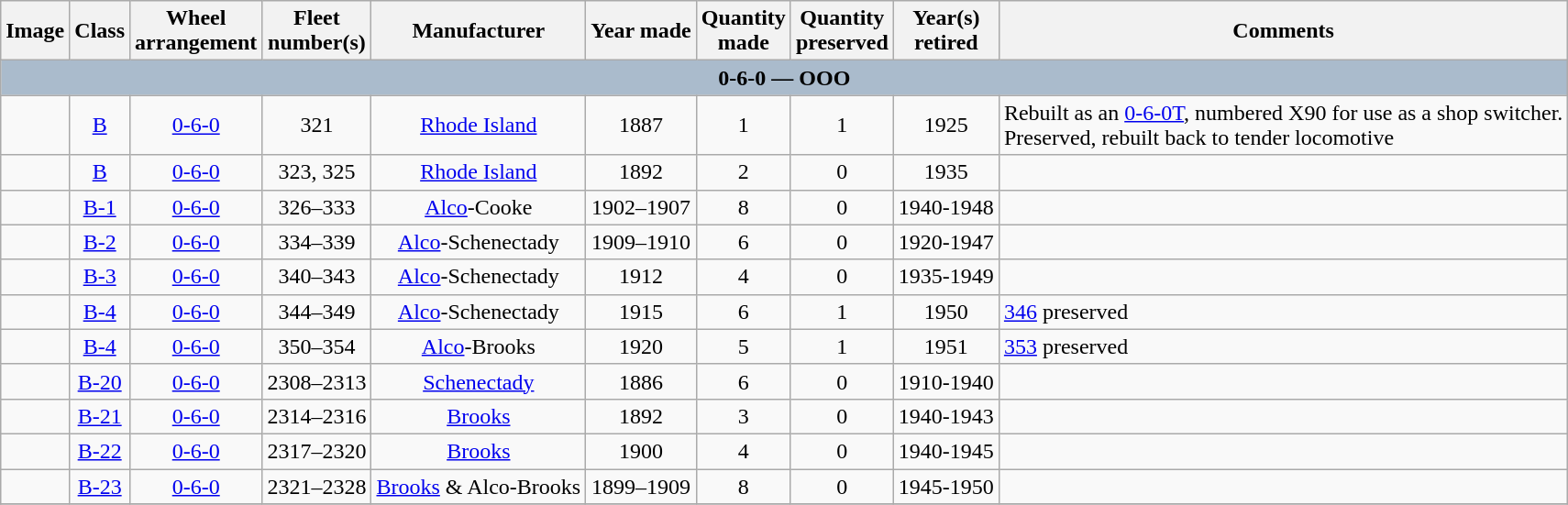<table class="wikitable" style="text-align:center">
<tr>
<th>Image</th>
<th>Class</th>
<th>Wheel<br>arrangement</th>
<th>Fleet<br>number(s)</th>
<th>Manufacturer</th>
<th>Year made</th>
<th>Quantity<br>made</th>
<th>Quantity<br>preserved</th>
<th>Year(s)<br>retired</th>
<th>Comments</th>
</tr>
<tr style="Background:#AABBCC; font-weight:bold">
<td colspan=10>0-6-0 — OOO</td>
</tr>
<tr>
<td></td>
<td><a href='#'>B</a></td>
<td><a href='#'>0-6-0</a></td>
<td>321</td>
<td><a href='#'>Rhode Island</a></td>
<td>1887</td>
<td>1</td>
<td>1</td>
<td>1925</td>
<td style="text-align:left">Rebuilt as an <a href='#'>0-6-0T</a>, numbered X90 for use as a shop switcher.<br>Preserved, rebuilt back to tender locomotive</td>
</tr>
<tr>
<td></td>
<td><a href='#'>B</a></td>
<td><a href='#'>0-6-0</a></td>
<td>323, 325</td>
<td><a href='#'>Rhode Island</a></td>
<td>1892</td>
<td>2</td>
<td>0</td>
<td>1935</td>
<td></td>
</tr>
<tr>
<td></td>
<td><a href='#'>B-1</a></td>
<td><a href='#'>0-6-0</a></td>
<td>326–333</td>
<td><a href='#'>Alco</a>-Cooke</td>
<td>1902–1907</td>
<td>8</td>
<td>0</td>
<td>1940-1948</td>
<td></td>
</tr>
<tr>
<td></td>
<td><a href='#'>B-2</a></td>
<td><a href='#'>0-6-0</a></td>
<td>334–339</td>
<td><a href='#'>Alco</a>-Schenectady</td>
<td>1909–1910</td>
<td>6</td>
<td>0</td>
<td>1920-1947</td>
<td></td>
</tr>
<tr>
<td></td>
<td><a href='#'>B-3</a></td>
<td><a href='#'>0-6-0</a></td>
<td>340–343</td>
<td><a href='#'>Alco</a>-Schenectady</td>
<td>1912</td>
<td>4</td>
<td>0</td>
<td>1935-1949</td>
<td></td>
</tr>
<tr>
<td></td>
<td><a href='#'>B-4</a></td>
<td><a href='#'>0-6-0</a></td>
<td>344–349</td>
<td><a href='#'>Alco</a>-Schenectady</td>
<td>1915</td>
<td>6</td>
<td>1</td>
<td>1950</td>
<td style="text-align:left"><a href='#'>346</a> preserved</td>
</tr>
<tr>
<td></td>
<td><a href='#'>B-4</a></td>
<td><a href='#'>0-6-0</a></td>
<td>350–354</td>
<td><a href='#'>Alco</a>-Brooks</td>
<td>1920</td>
<td>5</td>
<td>1</td>
<td>1951</td>
<td style="text-align:left"><a href='#'>353</a> preserved</td>
</tr>
<tr>
<td></td>
<td><a href='#'>B-20</a></td>
<td><a href='#'>0-6-0</a></td>
<td>2308–2313</td>
<td><a href='#'>Schenectady</a></td>
<td>1886</td>
<td>6</td>
<td>0</td>
<td>1910-1940</td>
<td></td>
</tr>
<tr>
<td></td>
<td><a href='#'>B-21</a></td>
<td><a href='#'>0-6-0</a></td>
<td>2314–2316</td>
<td><a href='#'>Brooks</a></td>
<td>1892</td>
<td>3</td>
<td>0</td>
<td>1940-1943</td>
<td></td>
</tr>
<tr>
<td></td>
<td><a href='#'>B-22</a></td>
<td><a href='#'>0-6-0</a></td>
<td>2317–2320</td>
<td><a href='#'>Brooks</a></td>
<td>1900</td>
<td>4</td>
<td>0</td>
<td>1940-1945</td>
<td></td>
</tr>
<tr>
<td></td>
<td><a href='#'>B-23</a></td>
<td><a href='#'>0-6-0</a></td>
<td>2321–2328</td>
<td><a href='#'>Brooks</a> & Alco-Brooks</td>
<td>1899–1909</td>
<td>8</td>
<td>0</td>
<td>1945-1950</td>
<td></td>
</tr>
<tr>
</tr>
</table>
